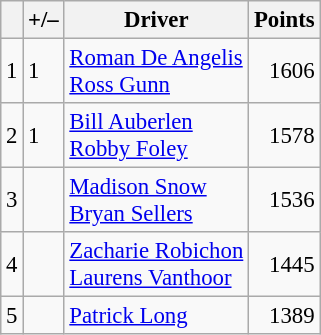<table class="wikitable" style="font-size: 95%;">
<tr>
<th scope="col"></th>
<th scope="col">+/–</th>
<th scope="col">Driver</th>
<th scope="col">Points</th>
</tr>
<tr>
<td align=center>1</td>
<td align="left"> 1</td>
<td> <a href='#'>Roman De Angelis</a><br> <a href='#'>Ross Gunn</a></td>
<td align=right>1606</td>
</tr>
<tr>
<td align=center>2</td>
<td align="left"> 1</td>
<td> <a href='#'>Bill Auberlen</a><br> <a href='#'>Robby Foley</a></td>
<td align=right>1578</td>
</tr>
<tr>
<td align=center>3</td>
<td align="left"></td>
<td> <a href='#'>Madison Snow</a><br> <a href='#'>Bryan Sellers</a></td>
<td align=right>1536</td>
</tr>
<tr>
<td align=center>4</td>
<td align="left"></td>
<td> <a href='#'>Zacharie Robichon</a><br> <a href='#'>Laurens Vanthoor</a></td>
<td align=right>1445</td>
</tr>
<tr>
<td align=center>5</td>
<td align="left"></td>
<td> <a href='#'>Patrick Long</a></td>
<td align=right>1389</td>
</tr>
</table>
